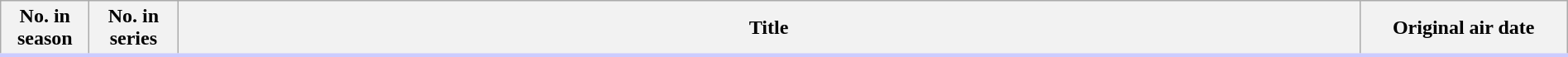<table class="wikitable" style="width:100%; margin:auto; background:#FFF;">
<tr style="border-bottom: 3px solid #CCF;">
<th style="width:4em;">No. in season</th>
<th style="width:4em;">No. in series</th>
<th>Title</th>
<th style="width:10em;">Original air date<br>











</th>
</tr>
</table>
